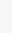<table border="0" cellpadding="2" cellspacing="2" align="center">
<tr>
<td width="50%" style="background:#f6f6f6;"><br></td>
</tr>
</table>
